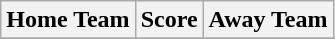<table class="wikitable" style="text-align: center">
<tr>
<th>Home Team</th>
<th>Score</th>
<th>Away Team</th>
</tr>
<tr>
</tr>
</table>
